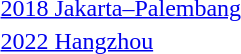<table>
<tr>
<td rowspan=2><a href='#'>2018 Jakarta–Palembang</a></td>
<td rowspan=2></td>
<td rowspan=2></td>
<td></td>
</tr>
<tr>
<td></td>
</tr>
<tr>
<td rowspan=2><a href='#'>2022 Hangzhou</a></td>
<td rowspan=2></td>
<td rowspan=2></td>
<td></td>
</tr>
<tr>
<td></td>
</tr>
</table>
